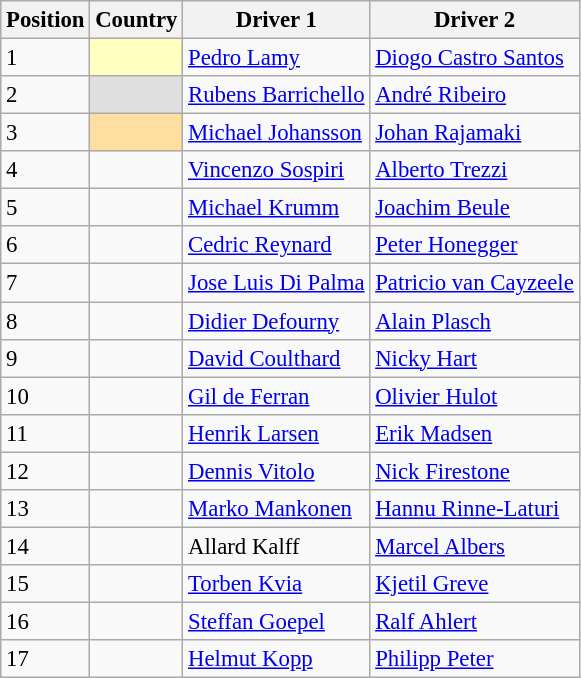<table class="wikitable"  style="font-size:95%">
<tr>
<th>Position</th>
<th>Country</th>
<th>Driver 1</th>
<th>Driver 2</th>
</tr>
<tr>
<td>1</td>
<td style="background:#FFFFBF;"></td>
<td><a href='#'>Pedro Lamy</a></td>
<td><a href='#'>Diogo Castro Santos</a></td>
</tr>
<tr>
<td>2</td>
<td style="background:#DFDFDF;"></td>
<td><a href='#'>Rubens Barrichello</a></td>
<td><a href='#'>André Ribeiro</a></td>
</tr>
<tr>
<td>3</td>
<td style="background:#FFDF9F;"></td>
<td><a href='#'>Michael Johansson</a></td>
<td><a href='#'>Johan Rajamaki</a></td>
</tr>
<tr>
<td>4</td>
<td></td>
<td><a href='#'>Vincenzo Sospiri</a></td>
<td><a href='#'>Alberto Trezzi</a></td>
</tr>
<tr>
<td>5</td>
<td></td>
<td><a href='#'>Michael Krumm</a></td>
<td><a href='#'>Joachim Beule</a></td>
</tr>
<tr>
<td>6</td>
<td></td>
<td><a href='#'>Cedric Reynard</a></td>
<td><a href='#'>Peter Honegger</a></td>
</tr>
<tr>
<td>7</td>
<td></td>
<td><a href='#'>Jose Luis Di Palma</a></td>
<td><a href='#'>Patricio van Cayzeele</a></td>
</tr>
<tr>
<td>8</td>
<td></td>
<td><a href='#'>Didier Defourny</a></td>
<td><a href='#'>Alain Plasch</a></td>
</tr>
<tr>
<td>9</td>
<td></td>
<td><a href='#'>David Coulthard</a></td>
<td><a href='#'>Nicky Hart</a></td>
</tr>
<tr>
<td>10</td>
<td></td>
<td><a href='#'>Gil de Ferran</a></td>
<td><a href='#'>Olivier Hulot</a></td>
</tr>
<tr>
<td>11</td>
<td></td>
<td><a href='#'>Henrik Larsen</a></td>
<td><a href='#'>Erik Madsen</a></td>
</tr>
<tr>
<td>12</td>
<td></td>
<td><a href='#'>Dennis Vitolo</a></td>
<td><a href='#'>Nick Firestone</a></td>
</tr>
<tr>
<td>13</td>
<td></td>
<td><a href='#'>Marko Mankonen</a></td>
<td><a href='#'>Hannu Rinne-Laturi</a></td>
</tr>
<tr>
<td>14</td>
<td></td>
<td>Allard Kalff</td>
<td><a href='#'>Marcel Albers</a></td>
</tr>
<tr>
<td>15</td>
<td></td>
<td><a href='#'>Torben Kvia</a></td>
<td><a href='#'>Kjetil Greve</a></td>
</tr>
<tr>
<td>16</td>
<td></td>
<td><a href='#'>Steffan Goepel</a></td>
<td><a href='#'>Ralf Ahlert</a></td>
</tr>
<tr>
<td>17</td>
<td></td>
<td><a href='#'>Helmut Kopp</a></td>
<td><a href='#'>Philipp Peter</a></td>
</tr>
</table>
